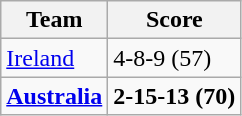<table class="wikitable">
<tr>
<th>Team</th>
<th>Score</th>
</tr>
<tr>
<td> <a href='#'>Ireland</a></td>
<td>4-8-9 (57)</td>
</tr>
<tr>
<td> <strong><a href='#'>Australia</a></strong></td>
<td><strong>2-15-13 (70)</strong></td>
</tr>
</table>
